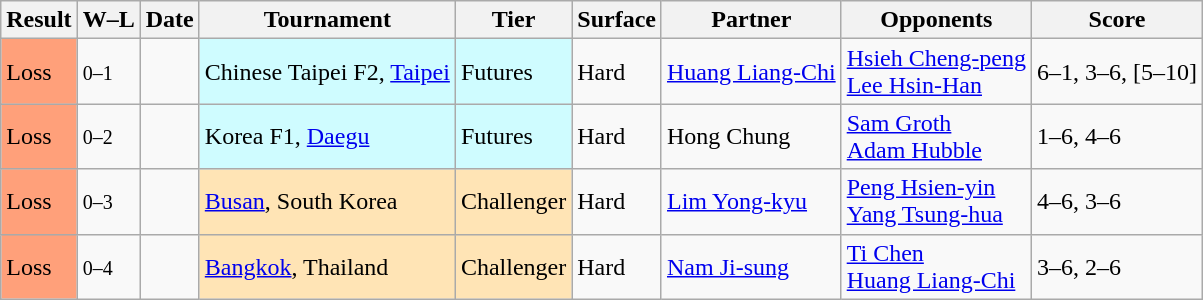<table class="sortable wikitable">
<tr>
<th>Result</th>
<th class="unsortable">W–L</th>
<th>Date</th>
<th>Tournament</th>
<th>Tier</th>
<th>Surface</th>
<th>Partner</th>
<th>Opponents</th>
<th class="unsortable">Score</th>
</tr>
<tr>
<td style="background:#ffa07a;">Loss</td>
<td><small>0–1</small></td>
<td></td>
<td style="background:#cffcff;">Chinese Taipei F2, <a href='#'>Taipei</a></td>
<td style="background:#cffcff;">Futures</td>
<td>Hard</td>
<td> <a href='#'>Huang Liang-Chi</a></td>
<td> <a href='#'>Hsieh Cheng-peng</a> <br>  <a href='#'>Lee Hsin-Han</a></td>
<td>6–1, 3–6, [5–10]</td>
</tr>
<tr>
<td style="background:#ffa07a;">Loss</td>
<td><small>0–2</small></td>
<td></td>
<td style="background:#cffcff;">Korea F1, <a href='#'>Daegu</a></td>
<td style="background:#cffcff;">Futures</td>
<td>Hard</td>
<td> Hong Chung</td>
<td> <a href='#'>Sam Groth</a> <br>  <a href='#'>Adam Hubble</a></td>
<td>1–6, 4–6</td>
</tr>
<tr>
<td style="background:#ffa07a;">Loss</td>
<td><small>0–3</small></td>
<td></td>
<td style="background:moccasin;"><a href='#'>Busan</a>, South Korea</td>
<td style="background:moccasin;">Challenger</td>
<td>Hard</td>
<td> <a href='#'>Lim Yong-kyu</a></td>
<td> <a href='#'>Peng Hsien-yin</a> <br>  <a href='#'>Yang Tsung-hua</a></td>
<td>4–6, 3–6</td>
</tr>
<tr>
<td style="background:#ffa07a;">Loss</td>
<td><small>0–4</small></td>
<td></td>
<td style="background:moccasin;"><a href='#'>Bangkok</a>, Thailand</td>
<td style="background:moccasin;">Challenger</td>
<td>Hard</td>
<td> <a href='#'>Nam Ji-sung</a></td>
<td> <a href='#'>Ti Chen</a> <br>  <a href='#'>Huang Liang-Chi</a></td>
<td>3–6, 2–6</td>
</tr>
</table>
